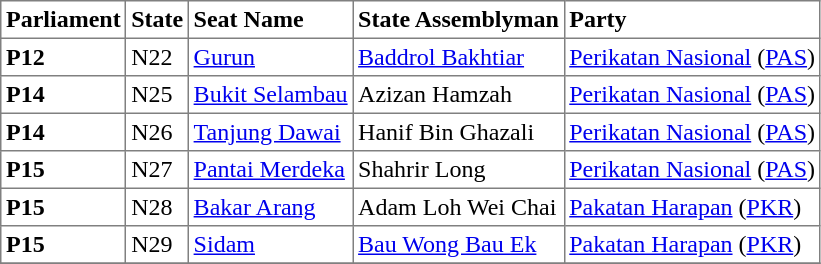<table class="toccolours sortable" border="1" cellpadding="3" style="border-collapse:collapse; text-align: left;">
<tr>
<th align="center">Parliament</th>
<th>State</th>
<th>Seat Name</th>
<th>State Assemblyman</th>
<th>Party</th>
</tr>
<tr>
<th align="left">P12</th>
<td>N22</td>
<td><a href='#'>Gurun</a></td>
<td><a href='#'>Baddrol Bakhtiar</a></td>
<td><a href='#'>Perikatan Nasional</a> (<a href='#'>PAS</a>)</td>
</tr>
<tr>
<th align="left">P14</th>
<td>N25</td>
<td><a href='#'>Bukit Selambau</a></td>
<td>Azizan Hamzah</td>
<td><a href='#'>Perikatan Nasional</a> (<a href='#'>PAS</a>)</td>
</tr>
<tr>
<th align="left">P14</th>
<td>N26</td>
<td><a href='#'>Tanjung Dawai</a></td>
<td>Hanif Bin Ghazali</td>
<td><a href='#'>Perikatan Nasional</a> (<a href='#'>PAS</a>)</td>
</tr>
<tr>
<th align="left">P15</th>
<td>N27</td>
<td><a href='#'>Pantai Merdeka</a></td>
<td>Shahrir Long</td>
<td><a href='#'>Perikatan Nasional</a> (<a href='#'>PAS</a>)</td>
</tr>
<tr>
<th align="left">P15</th>
<td>N28</td>
<td><a href='#'>Bakar Arang</a></td>
<td>Adam Loh Wei Chai</td>
<td><a href='#'>Pakatan Harapan</a> (<a href='#'>PKR</a>)</td>
</tr>
<tr>
<th align="left">P15</th>
<td>N29</td>
<td><a href='#'>Sidam</a></td>
<td><a href='#'>Bau Wong Bau Ek</a></td>
<td><a href='#'>Pakatan Harapan</a> (<a href='#'>PKR</a>)</td>
</tr>
<tr>
</tr>
</table>
